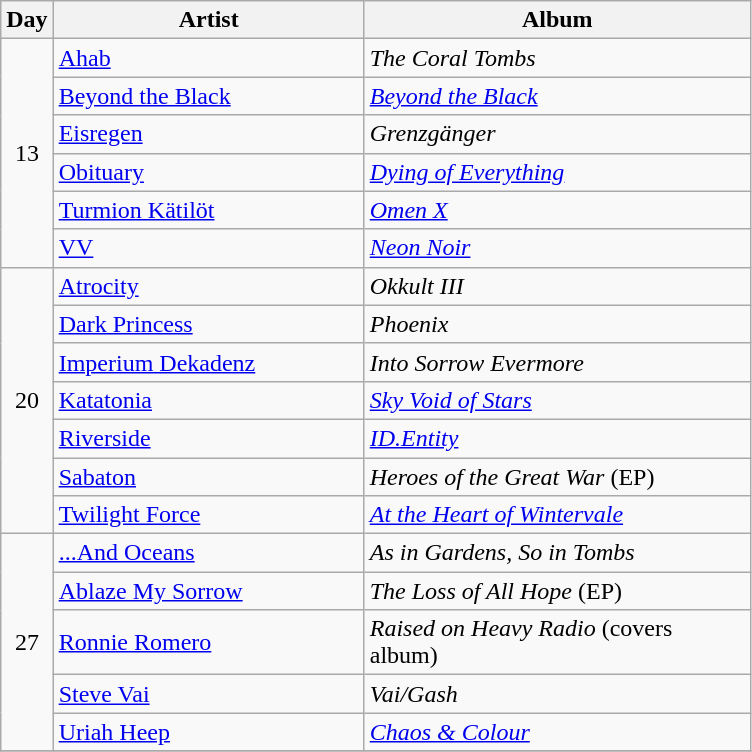<table class="wikitable" id="table_January">
<tr>
<th style="width:20px;">Day</th>
<th style="width:200px;">Artist</th>
<th style="width:250px;">Album</th>
</tr>
<tr>
<td style="text-align:center;" rowspan="6">13</td>
<td><a href='#'>Ahab</a></td>
<td><em>The Coral Tombs</em></td>
</tr>
<tr>
<td><a href='#'>Beyond the Black</a></td>
<td><em><a href='#'>Beyond the Black</a></em></td>
</tr>
<tr>
<td><a href='#'>Eisregen</a></td>
<td><em>Grenzgänger</em></td>
</tr>
<tr>
<td><a href='#'>Obituary</a></td>
<td><em><a href='#'>Dying of Everything</a></em></td>
</tr>
<tr>
<td><a href='#'>Turmion Kätilöt</a></td>
<td><em><a href='#'>Omen X</a></em></td>
</tr>
<tr>
<td><a href='#'>VV</a></td>
<td><em><a href='#'>Neon Noir</a></em></td>
</tr>
<tr>
<td style="text-align:center;" rowspan="7">20</td>
<td><a href='#'>Atrocity</a></td>
<td><em>Okkult III</em></td>
</tr>
<tr>
<td><a href='#'>Dark Princess</a></td>
<td><em>Phoenix</em></td>
</tr>
<tr>
<td><a href='#'>Imperium Dekadenz</a></td>
<td><em>Into Sorrow Evermore</em></td>
</tr>
<tr>
<td><a href='#'>Katatonia</a></td>
<td><em><a href='#'>Sky Void of Stars</a></em></td>
</tr>
<tr>
<td><a href='#'>Riverside</a></td>
<td><em><a href='#'>ID.Entity</a></em></td>
</tr>
<tr>
<td><a href='#'>Sabaton</a></td>
<td><em>Heroes of the Great War</em> (EP)</td>
</tr>
<tr>
<td><a href='#'>Twilight Force</a></td>
<td><em><a href='#'>At the Heart of Wintervale</a></em></td>
</tr>
<tr>
<td style="text-align:center;" rowspan="5">27</td>
<td><a href='#'>...And Oceans</a></td>
<td><em>As in Gardens, So in Tombs</em></td>
</tr>
<tr>
<td><a href='#'>Ablaze My Sorrow</a></td>
<td><em>The Loss of All Hope</em> (EP)</td>
</tr>
<tr>
<td><a href='#'>Ronnie Romero</a></td>
<td><em>Raised on Heavy Radio</em> (covers album)</td>
</tr>
<tr>
<td><a href='#'>Steve Vai</a></td>
<td><em>Vai/Gash</em></td>
</tr>
<tr>
<td><a href='#'>Uriah Heep</a></td>
<td><em><a href='#'>Chaos & Colour</a></em></td>
</tr>
<tr>
</tr>
</table>
